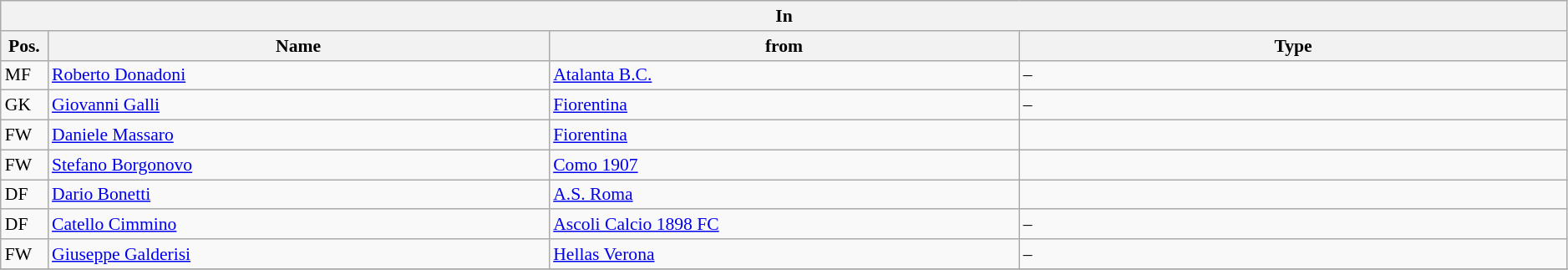<table class="wikitable" style="font-size:90%;width:99%;">
<tr>
<th colspan="4">In</th>
</tr>
<tr>
<th width=3%>Pos.</th>
<th width=32%>Name</th>
<th width=30%>from</th>
<th width=35%>Type</th>
</tr>
<tr>
<td>MF</td>
<td><a href='#'>Roberto Donadoni</a></td>
<td><a href='#'>Atalanta B.C.</a></td>
<td>–</td>
</tr>
<tr>
<td>GK</td>
<td><a href='#'>Giovanni Galli</a></td>
<td><a href='#'>Fiorentina</a></td>
<td>–</td>
</tr>
<tr>
<td>FW</td>
<td><a href='#'>Daniele Massaro</a></td>
<td><a href='#'>Fiorentina</a></td>
<td></td>
</tr>
<tr>
<td>FW</td>
<td><a href='#'>Stefano Borgonovo</a></td>
<td><a href='#'>Como 1907</a></td>
<td></td>
</tr>
<tr>
<td>DF</td>
<td><a href='#'>Dario Bonetti</a></td>
<td><a href='#'>A.S. Roma</a></td>
<td></td>
</tr>
<tr>
<td>DF</td>
<td><a href='#'>Catello Cimmino</a></td>
<td><a href='#'>Ascoli Calcio 1898 FC</a></td>
<td>–</td>
</tr>
<tr>
<td>FW</td>
<td><a href='#'>Giuseppe Galderisi</a></td>
<td><a href='#'>Hellas Verona</a></td>
<td>–</td>
</tr>
<tr>
</tr>
</table>
